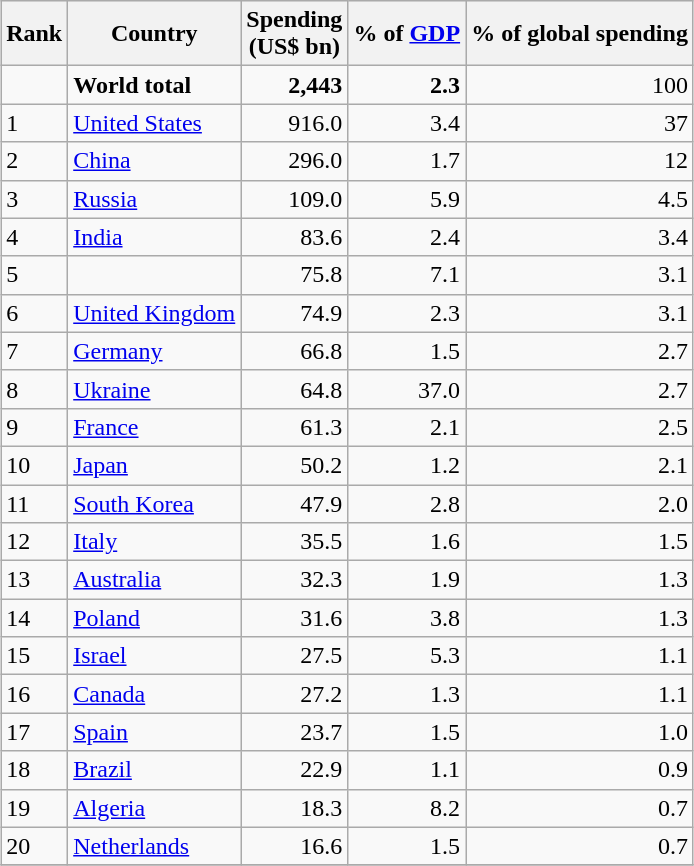<table class="wikitable sortable sticky-header" style="margin-left:auto;margin-right:auto">
<tr style="background:#ececec;">
<th>Rank</th>
<th>Country</th>
<th>Spending <br> (US$ bn)</th>
<th>% of <a href='#'>GDP</a></th>
<th>% of global spending</th>
</tr>
<tr>
<td></td>
<td><strong>World total </strong></td>
<td align=right><strong>2,443</strong></td>
<td align=right><strong>2.3</strong></td>
<td align=right>100</td>
</tr>
<tr>
<td>1</td>
<td><a href='#'>United States</a></td>
<td align=right>916.0</td>
<td align="right">3.4</td>
<td align="right">37</td>
</tr>
<tr>
<td>2</td>
<td><a href='#'>China</a></td>
<td align=right>296.0</td>
<td align="right">1.7</td>
<td align="right">12</td>
</tr>
<tr>
<td>3</td>
<td><a href='#'>Russia</a></td>
<td align="right">109.0</td>
<td align="right">5.9</td>
<td align="right">4.5</td>
</tr>
<tr>
<td>4</td>
<td><a href='#'>India</a></td>
<td align="right">83.6</td>
<td align="right">2.4</td>
<td align="right">3.4</td>
</tr>
<tr>
<td>5</td>
<td></td>
<td align="right">75.8</td>
<td align="right">7.1</td>
<td align="right">3.1</td>
</tr>
<tr>
<td>6</td>
<td><a href='#'>United Kingdom</a></td>
<td align="right">74.9</td>
<td align="right">2.3</td>
<td align="right">3.1</td>
</tr>
<tr>
<td>7</td>
<td><a href='#'>Germany</a></td>
<td align=right>66.8</td>
<td align="right">1.5</td>
<td align="right">2.7</td>
</tr>
<tr>
<td>8</td>
<td><a href='#'>Ukraine</a></td>
<td align="right">64.8</td>
<td align="right">37.0</td>
<td align="right">2.7</td>
</tr>
<tr>
<td>9</td>
<td><a href='#'>France</a></td>
<td align="right">61.3</td>
<td align="right">2.1</td>
<td align="right">2.5</td>
</tr>
<tr>
<td>10</td>
<td><a href='#'>Japan</a></td>
<td align="right">50.2</td>
<td align="right">1.2</td>
<td align="right">2.1</td>
</tr>
<tr>
<td>11</td>
<td><a href='#'>South Korea</a></td>
<td align="right">47.9</td>
<td align="right">2.8</td>
<td align="right">2.0</td>
</tr>
<tr>
<td>12</td>
<td><a href='#'>Italy</a></td>
<td align="right">35.5</td>
<td align="right">1.6</td>
<td align="right">1.5</td>
</tr>
<tr>
<td>13</td>
<td><a href='#'>Australia</a></td>
<td align="right">32.3</td>
<td align="right">1.9</td>
<td align="right">1.3</td>
</tr>
<tr>
<td>14</td>
<td><a href='#'>Poland</a></td>
<td align="right">31.6</td>
<td align="right">3.8</td>
<td align="right">1.3</td>
</tr>
<tr>
<td>15</td>
<td><a href='#'>Israel</a></td>
<td align="right">27.5</td>
<td align="right">5.3</td>
<td align="right">1.1</td>
</tr>
<tr>
<td>16</td>
<td><a href='#'>Canada</a></td>
<td align="right">27.2</td>
<td align="right">1.3</td>
<td align="right">1.1</td>
</tr>
<tr>
<td>17</td>
<td><a href='#'>Spain</a></td>
<td align="right">23.7</td>
<td align="right">1.5</td>
<td align="right">1.0</td>
</tr>
<tr>
<td>18</td>
<td><a href='#'>Brazil</a></td>
<td align="right">22.9</td>
<td align="right">1.1</td>
<td align="right">0.9</td>
</tr>
<tr>
<td>19</td>
<td><a href='#'>Algeria</a></td>
<td align= "right">18.3</td>
<td align= "right">8.2</td>
<td align= "right">0.7</td>
</tr>
<tr>
<td>20</td>
<td><a href='#'>Netherlands</a></td>
<td align="right">16.6</td>
<td align="right">1.5</td>
<td align="right">0.7</td>
</tr>
<tr>
</tr>
</table>
